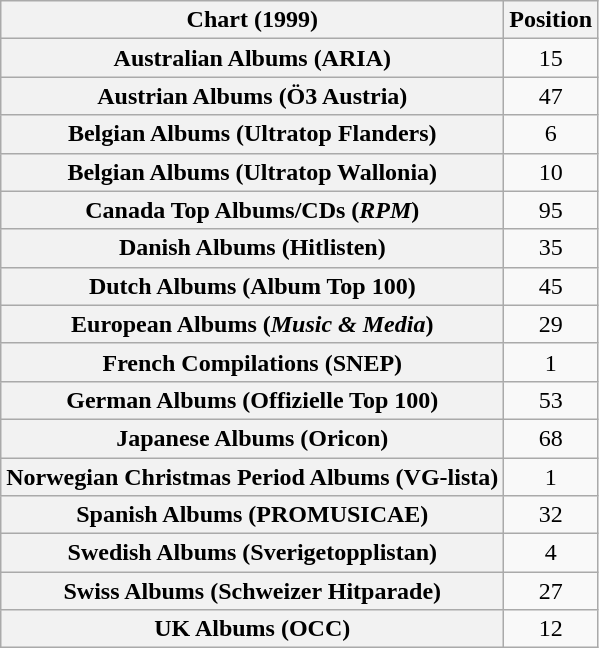<table class="wikitable sortable plainrowheaders" style="text-align:center">
<tr>
<th scope="col">Chart (1999)</th>
<th scope="col">Position</th>
</tr>
<tr>
<th scope="row">Australian Albums (ARIA)</th>
<td>15</td>
</tr>
<tr>
<th scope="row">Austrian Albums (Ö3 Austria)</th>
<td>47</td>
</tr>
<tr>
<th scope="row">Belgian Albums (Ultratop Flanders)</th>
<td>6</td>
</tr>
<tr>
<th scope="row">Belgian Albums (Ultratop Wallonia)</th>
<td>10</td>
</tr>
<tr>
<th scope="row">Canada Top Albums/CDs (<em>RPM</em>)</th>
<td>95</td>
</tr>
<tr>
<th scope="row">Danish Albums (Hitlisten)</th>
<td>35</td>
</tr>
<tr>
<th scope="row">Dutch Albums (Album Top 100)</th>
<td>45</td>
</tr>
<tr>
<th scope="row">European Albums (<em>Music & Media</em>)</th>
<td>29</td>
</tr>
<tr>
<th scope="row">French Compilations (SNEP)</th>
<td>1</td>
</tr>
<tr>
<th scope="row">German Albums (Offizielle Top 100)</th>
<td>53</td>
</tr>
<tr>
<th scope="row">Japanese Albums (Oricon)</th>
<td>68</td>
</tr>
<tr>
<th scope="row">Norwegian Christmas Period Albums (VG-lista)</th>
<td>1</td>
</tr>
<tr>
<th scope="row">Spanish Albums (PROMUSICAE)</th>
<td>32</td>
</tr>
<tr>
<th scope="row">Swedish Albums (Sverigetopplistan)</th>
<td>4</td>
</tr>
<tr>
<th scope="row">Swiss Albums (Schweizer Hitparade)</th>
<td>27</td>
</tr>
<tr>
<th scope="row">UK Albums (OCC)</th>
<td>12</td>
</tr>
</table>
